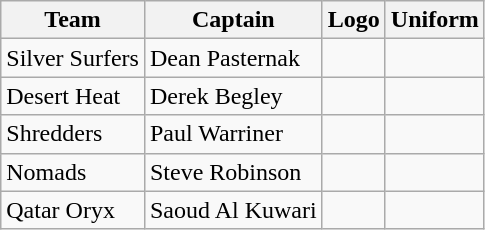<table class="wikitable">
<tr>
<th>Team</th>
<th>Captain</th>
<th>Logo</th>
<th>Uniform</th>
</tr>
<tr>
<td>Silver Surfers</td>
<td>Dean Pasternak</td>
<td></td>
<td></td>
</tr>
<tr>
<td>Desert Heat</td>
<td>Derek Begley</td>
<td></td>
<td></td>
</tr>
<tr>
<td>Shredders</td>
<td>Paul Warriner</td>
<td></td>
<td></td>
</tr>
<tr>
<td>Nomads</td>
<td>Steve Robinson</td>
<td></td>
<td></td>
</tr>
<tr>
<td>Qatar Oryx</td>
<td>Saoud Al Kuwari</td>
<td></td>
<td></td>
</tr>
</table>
